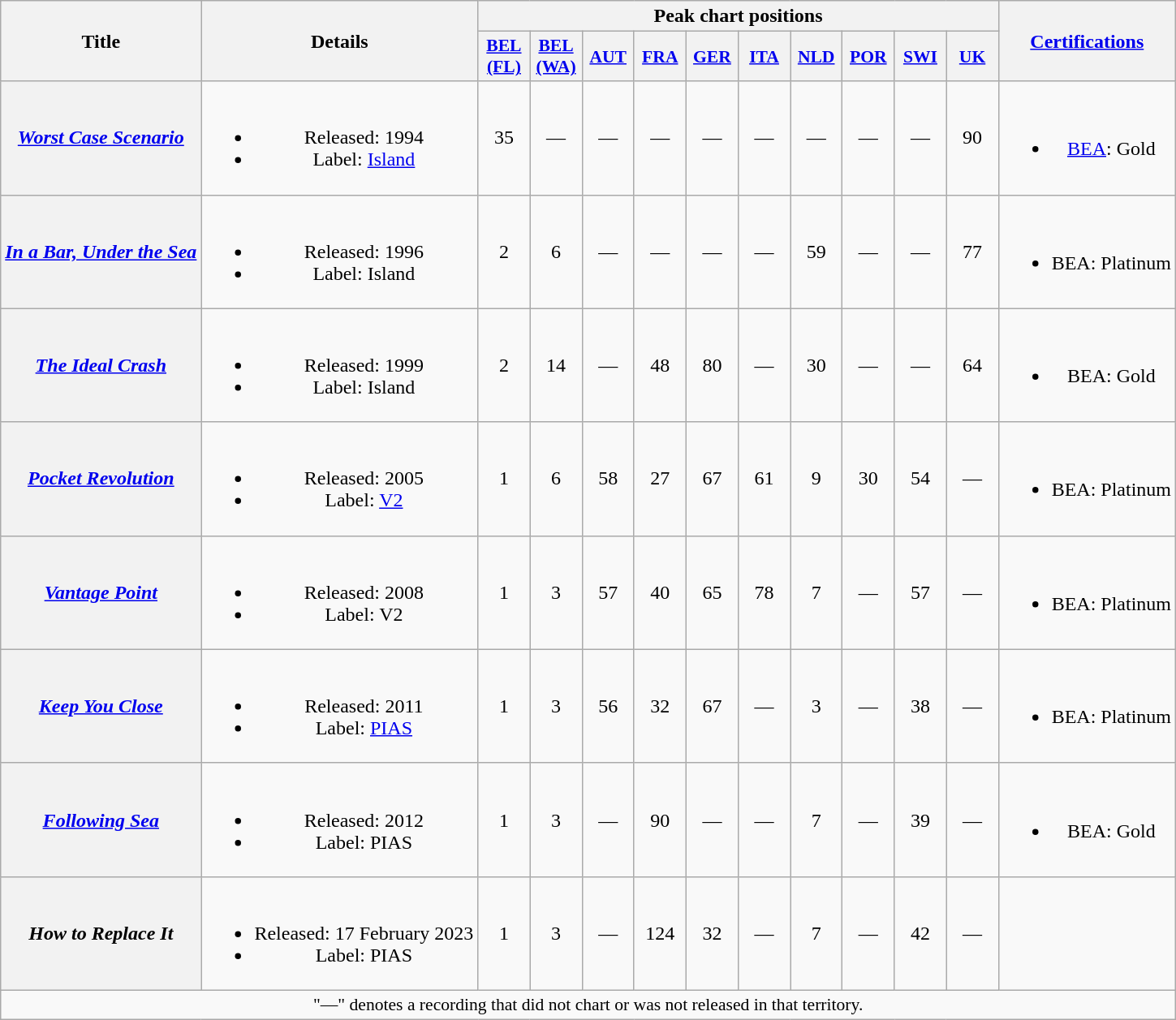<table class="wikitable plainrowheaders" style="text-align:center;">
<tr>
<th scope="col" rowspan="2">Title</th>
<th scope="col" rowspan="2">Details</th>
<th scope="col" colspan="10">Peak chart positions</th>
<th scope="col" rowspan="2"><a href='#'>Certifications</a></th>
</tr>
<tr>
<th scope="col" style="width:2.5em;font-size:90%;"><a href='#'>BEL<br>(FL)</a><br></th>
<th scope="col" style="width:2.5em;font-size:90%;"><a href='#'>BEL<br>(WA)</a><br></th>
<th scope="col" style="width:2.5em;font-size:90%;"><a href='#'>AUT</a><br></th>
<th scope="col" style="width:2.5em;font-size:90%;"><a href='#'>FRA</a><br></th>
<th scope="col" style="width:2.5em;font-size:90%;"><a href='#'>GER</a><br></th>
<th scope="col" style="width:2.5em;font-size:90%;"><a href='#'>ITA</a><br></th>
<th scope="col" style="width:2.5em;font-size:90%;"><a href='#'>NLD</a><br></th>
<th scope="col" style="width:2.5em;font-size:90%;"><a href='#'>POR</a><br></th>
<th scope="col" style="width:2.5em;font-size:90%;"><a href='#'>SWI</a><br></th>
<th scope="col" style="width:2.5em;font-size:90%;"><a href='#'>UK</a><br></th>
</tr>
<tr>
<th scope="row"><em><a href='#'>Worst Case Scenario</a></em></th>
<td><br><ul><li>Released: 1994</li><li>Label: <a href='#'>Island</a></li></ul></td>
<td>35</td>
<td>—</td>
<td>—</td>
<td>—</td>
<td>—</td>
<td>—</td>
<td>—</td>
<td>—</td>
<td>—</td>
<td>90</td>
<td><br><ul><li><a href='#'>BEA</a>: Gold</li></ul></td>
</tr>
<tr>
<th scope="row"><em><a href='#'>In a Bar, Under the Sea</a></em></th>
<td><br><ul><li>Released: 1996</li><li>Label: Island</li></ul></td>
<td>2</td>
<td>6</td>
<td>—</td>
<td>—</td>
<td>—</td>
<td>—</td>
<td>59</td>
<td>—</td>
<td>—</td>
<td>77</td>
<td><br><ul><li>BEA: Platinum</li></ul></td>
</tr>
<tr>
<th scope="row"><em><a href='#'>The Ideal Crash</a></em></th>
<td><br><ul><li>Released: 1999</li><li>Label: Island</li></ul></td>
<td>2</td>
<td>14</td>
<td>—</td>
<td>48</td>
<td>80</td>
<td>—</td>
<td>30</td>
<td>—</td>
<td>—</td>
<td>64</td>
<td><br><ul><li>BEA: Gold</li></ul></td>
</tr>
<tr>
<th scope="row"><em><a href='#'>Pocket Revolution</a></em></th>
<td><br><ul><li>Released: 2005</li><li>Label: <a href='#'>V2</a></li></ul></td>
<td>1</td>
<td>6</td>
<td>58</td>
<td>27</td>
<td>67</td>
<td>61</td>
<td>9</td>
<td>30</td>
<td>54</td>
<td>—</td>
<td><br><ul><li>BEA: Platinum</li></ul></td>
</tr>
<tr>
<th scope="row"><em><a href='#'>Vantage Point</a></em></th>
<td><br><ul><li>Released: 2008</li><li>Label: V2</li></ul></td>
<td>1</td>
<td>3</td>
<td>57</td>
<td>40</td>
<td>65</td>
<td>78</td>
<td>7</td>
<td>—</td>
<td>57</td>
<td>—</td>
<td><br><ul><li>BEA: Platinum</li></ul></td>
</tr>
<tr>
<th scope="row"><em><a href='#'>Keep You Close</a></em></th>
<td><br><ul><li>Released: 2011</li><li>Label: <a href='#'>PIAS</a></li></ul></td>
<td>1</td>
<td>3</td>
<td>56</td>
<td>32</td>
<td>67</td>
<td>—</td>
<td>3</td>
<td>—</td>
<td>38</td>
<td>—</td>
<td><br><ul><li>BEA: Platinum</li></ul></td>
</tr>
<tr>
<th scope="row"><em><a href='#'>Following Sea</a></em></th>
<td><br><ul><li>Released: 2012</li><li>Label: PIAS</li></ul></td>
<td>1</td>
<td>3</td>
<td>—</td>
<td>90</td>
<td>—</td>
<td>—</td>
<td>7</td>
<td>—</td>
<td>39</td>
<td>—</td>
<td><br><ul><li>BEA: Gold</li></ul></td>
</tr>
<tr>
<th scope="row"><em>How to Replace It</em></th>
<td><br><ul><li>Released: 17 February 2023</li><li>Label: PIAS</li></ul></td>
<td>1</td>
<td>3</td>
<td>—</td>
<td>124<br></td>
<td>32</td>
<td>—</td>
<td>7</td>
<td>—</td>
<td>42</td>
<td>—</td>
<td></td>
</tr>
<tr>
<td colspan="13" style="font-size:90%">"—" denotes a recording that did not chart or was not released in that territory.</td>
</tr>
</table>
